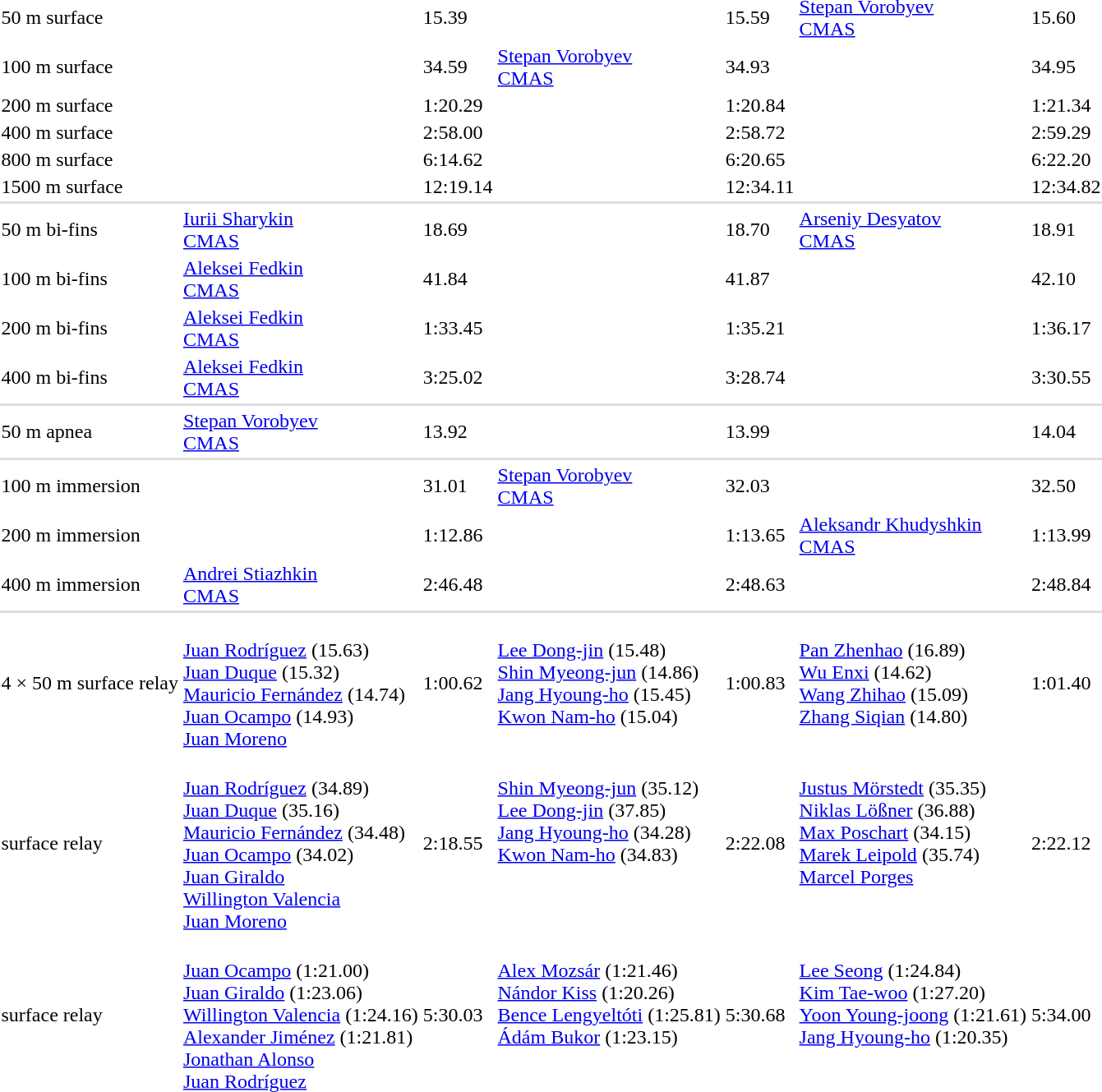<table>
<tr>
<td>50 m surface</td>
<td></td>
<td>15.39</td>
<td></td>
<td>15.59</td>
<td><a href='#'>Stepan Vorobyev</a><br><a href='#'>CMAS</a></td>
<td>15.60</td>
</tr>
<tr>
<td>100 m surface</td>
<td></td>
<td>34.59</td>
<td><a href='#'>Stepan Vorobyev</a><br><a href='#'>CMAS</a></td>
<td>34.93</td>
<td></td>
<td>34.95</td>
</tr>
<tr>
<td>200 m surface</td>
<td></td>
<td>1:20.29</td>
<td></td>
<td>1:20.84</td>
<td></td>
<td>1:21.34</td>
</tr>
<tr>
<td>400 m surface</td>
<td></td>
<td>2:58.00</td>
<td></td>
<td>2:58.72</td>
<td></td>
<td>2:59.29</td>
</tr>
<tr>
<td>800 m surface</td>
<td></td>
<td>6:14.62</td>
<td></td>
<td>6:20.65</td>
<td></td>
<td>6:22.20</td>
</tr>
<tr>
<td>1500 m surface</td>
<td></td>
<td>12:19.14</td>
<td></td>
<td>12:34.11</td>
<td></td>
<td>12:34.82</td>
</tr>
<tr bgcolor=#DDDDDD>
<td colspan=7></td>
</tr>
<tr>
<td>50 m bi-fins</td>
<td><a href='#'>Iurii Sharykin</a><br><a href='#'>CMAS</a></td>
<td>18.69</td>
<td></td>
<td>18.70</td>
<td><a href='#'>Arseniy Desyatov</a><br><a href='#'>CMAS</a></td>
<td>18.91</td>
</tr>
<tr>
<td>100 m bi-fins</td>
<td><a href='#'>Aleksei Fedkin</a><br><a href='#'>CMAS</a></td>
<td>41.84</td>
<td></td>
<td>41.87</td>
<td></td>
<td>42.10</td>
</tr>
<tr>
<td>200 m bi-fins</td>
<td><a href='#'>Aleksei Fedkin</a><br><a href='#'>CMAS</a></td>
<td>1:33.45</td>
<td></td>
<td>1:35.21</td>
<td></td>
<td>1:36.17</td>
</tr>
<tr>
<td>400 m bi-fins</td>
<td><a href='#'>Aleksei Fedkin</a><br><a href='#'>CMAS</a></td>
<td>3:25.02<br></td>
<td></td>
<td>3:28.74</td>
<td></td>
<td>3:30.55</td>
</tr>
<tr bgcolor=#DDDDDD>
<td colspan=7></td>
</tr>
<tr>
<td>50 m apnea</td>
<td><a href='#'>Stepan Vorobyev</a><br><a href='#'>CMAS</a></td>
<td>13.92</td>
<td></td>
<td>13.99</td>
<td></td>
<td>14.04</td>
</tr>
<tr bgcolor=#DDDDDD>
<td colspan=7></td>
</tr>
<tr>
<td>100 m immersion</td>
<td></td>
<td>31.01<br></td>
<td><a href='#'>Stepan Vorobyev</a><br><a href='#'>CMAS</a></td>
<td>32.03</td>
<td></td>
<td>32.50</td>
</tr>
<tr>
<td>200 m immersion</td>
<td></td>
<td>1:12.86<br></td>
<td></td>
<td>1:13.65</td>
<td><a href='#'>Aleksandr Khudyshkin</a><br><a href='#'>CMAS</a></td>
<td>1:13.99</td>
</tr>
<tr>
<td>400 m immersion</td>
<td><a href='#'>Andrei Stiazhkin</a><br><a href='#'>CMAS</a></td>
<td>2:46.48</td>
<td></td>
<td>2:48.63</td>
<td></td>
<td>2:48.84</td>
</tr>
<tr bgcolor=#DDDDDD>
<td colspan=7></td>
</tr>
<tr>
<td>4 × 50 m surface relay</td>
<td valign=top><br><a href='#'>Juan Rodríguez</a> (15.63)<br><a href='#'>Juan Duque</a> (15.32)<br><a href='#'>Mauricio Fernández</a> (14.74)<br><a href='#'>Juan Ocampo</a> (14.93)<br><a href='#'>Juan Moreno</a></td>
<td>1:00.62<br></td>
<td valign=top><br><a href='#'>Lee Dong-jin</a> (15.48)<br><a href='#'>Shin Myeong-jun</a> (14.86)<br><a href='#'>Jang Hyoung-ho</a> (15.45)<br><a href='#'>Kwon Nam-ho</a> (15.04)</td>
<td>1:00.83</td>
<td valign=top><br><a href='#'>Pan Zhenhao</a> (16.89)<br><a href='#'>Wu Enxi</a> (14.62)<br><a href='#'>Wang Zhihao</a> (15.09)<br><a href='#'>Zhang Siqian</a> (14.80)</td>
<td>1:01.40</td>
</tr>
<tr>
<td> surface relay</td>
<td valign=top><br><a href='#'>Juan Rodríguez</a> (34.89)<br><a href='#'>Juan Duque</a> (35.16)<br><a href='#'>Mauricio Fernández</a> (34.48)<br><a href='#'>Juan Ocampo</a> (34.02)<br><a href='#'>Juan Giraldo</a><br><a href='#'>Willington Valencia</a><br><a href='#'>Juan Moreno</a></td>
<td>2:18.55</td>
<td valign=top><br><a href='#'>Shin Myeong-jun</a> (35.12)<br><a href='#'>Lee Dong-jin</a> (37.85)<br><a href='#'>Jang Hyoung-ho</a> (34.28)<br><a href='#'>Kwon Nam-ho</a> (34.83)</td>
<td>2:22.08</td>
<td valign=top><br><a href='#'>Justus Mörstedt</a> (35.35)<br><a href='#'>Niklas Lößner</a> (36.88)<br><a href='#'>Max Poschart</a> (34.15)<br><a href='#'>Marek Leipold</a> (35.74)<br><a href='#'>Marcel Porges</a></td>
<td>2:22.12</td>
</tr>
<tr>
<td> surface relay</td>
<td><br><a href='#'>Juan Ocampo</a> (1:21.00)<br><a href='#'>Juan Giraldo</a> (1:23.06)<br><a href='#'>Willington Valencia</a> (1:24.16)<br><a href='#'>Alexander Jiménez</a> (1:21.81)<br><a href='#'>Jonathan Alonso</a><br><a href='#'>Juan Rodríguez</a></td>
<td>5:30.03</td>
<td valign=top><br><a href='#'>Alex Mozsár</a> (1:21.46)<br><a href='#'>Nándor Kiss</a> (1:20.26)<br><a href='#'>Bence Lengyeltóti</a> (1:25.81)<br><a href='#'>Ádám Bukor</a> (1:23.15)</td>
<td>5:30.68</td>
<td valign=top><br><a href='#'>Lee Seong</a> (1:24.84)<br><a href='#'>Kim Tae-woo</a> (1:27.20)<br><a href='#'>Yoon Young-joong</a> (1:21.61)<br><a href='#'>Jang Hyoung-ho</a> (1:20.35)</td>
<td>5:34.00</td>
</tr>
</table>
